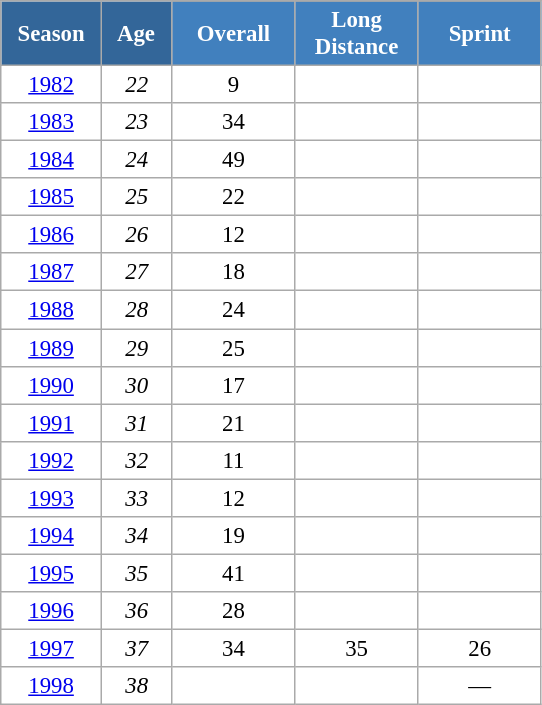<table class="wikitable" style="font-size:95%; text-align:center; border:grey solid 1px; border-collapse:collapse; background:#ffffff;">
<tr>
<th style="background-color:#369; color:white; width:60px;" rowspan="2"> Season </th>
<th style="background-color:#369; color:white; width:40px;" rowspan="2"> Age </th>
</tr>
<tr>
<th style="background-color:#4180be; color:white; width:75px;">Overall</th>
<th style="background-color:#4180be; color:white; width:75px;">Long Distance</th>
<th style="background-color:#4180be; color:white; width:75px;">Sprint</th>
</tr>
<tr>
<td><a href='#'>1982</a></td>
<td><em>22</em></td>
<td>9</td>
<td></td>
<td></td>
</tr>
<tr>
<td><a href='#'>1983</a></td>
<td><em>23</em></td>
<td>34</td>
<td></td>
<td></td>
</tr>
<tr>
<td><a href='#'>1984</a></td>
<td><em>24</em></td>
<td>49</td>
<td></td>
<td></td>
</tr>
<tr>
<td><a href='#'>1985</a></td>
<td><em>25</em></td>
<td>22</td>
<td></td>
<td></td>
</tr>
<tr>
<td><a href='#'>1986</a></td>
<td><em>26</em></td>
<td>12</td>
<td></td>
<td></td>
</tr>
<tr>
<td><a href='#'>1987</a></td>
<td><em>27</em></td>
<td>18</td>
<td></td>
<td></td>
</tr>
<tr>
<td><a href='#'>1988</a></td>
<td><em>28</em></td>
<td>24</td>
<td></td>
<td></td>
</tr>
<tr>
<td><a href='#'>1989</a></td>
<td><em>29</em></td>
<td>25</td>
<td></td>
<td></td>
</tr>
<tr>
<td><a href='#'>1990</a></td>
<td><em>30</em></td>
<td>17</td>
<td></td>
<td></td>
</tr>
<tr>
<td><a href='#'>1991</a></td>
<td><em>31</em></td>
<td>21</td>
<td></td>
<td></td>
</tr>
<tr>
<td><a href='#'>1992</a></td>
<td><em>32</em></td>
<td>11</td>
<td></td>
<td></td>
</tr>
<tr>
<td><a href='#'>1993</a></td>
<td><em>33</em></td>
<td>12</td>
<td></td>
<td></td>
</tr>
<tr>
<td><a href='#'>1994</a></td>
<td><em>34</em></td>
<td>19</td>
<td></td>
<td></td>
</tr>
<tr>
<td><a href='#'>1995</a></td>
<td><em>35</em></td>
<td>41</td>
<td></td>
<td></td>
</tr>
<tr>
<td><a href='#'>1996</a></td>
<td><em>36</em></td>
<td>28</td>
<td></td>
<td></td>
</tr>
<tr>
<td><a href='#'>1997</a></td>
<td><em>37</em></td>
<td>34</td>
<td>35</td>
<td>26</td>
</tr>
<tr>
<td><a href='#'>1998</a></td>
<td><em>38</em></td>
<td></td>
<td></td>
<td>—</td>
</tr>
</table>
